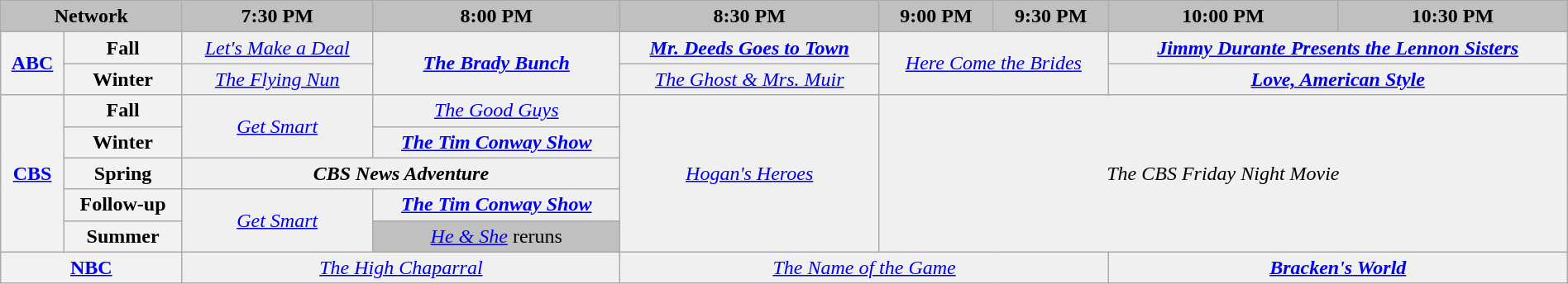<table class="wikitable" style="width:100%;margin-right:0;text-align:center">
<tr>
<th colspan="2" style="background-color:#C0C0C0;text-align:center">Network</th>
<th style="background-color:#C0C0C0;text-align:center">7:30 PM</th>
<th style="background-color:#C0C0C0;text-align:center">8:00 PM</th>
<th style="background-color:#C0C0C0;text-align:center">8:30 PM</th>
<th style="background-color:#C0C0C0;text-align:center">9:00 PM</th>
<th style="background-color:#C0C0C0;text-align:center">9:30 PM</th>
<th style="background-color:#C0C0C0;text-align:center">10:00 PM</th>
<th style="background-color:#C0C0C0;text-align:center">10:30 PM</th>
</tr>
<tr>
<th rowspan="2"><a href='#'>ABC</a></th>
<th>Fall</th>
<td bgcolor="#F0F0F0"><em><a href='#'>Let's Make a Deal</a></em></td>
<td bgcolor="#F0F0F0" rowspan="2"><strong><em><a href='#'>The Brady Bunch</a></em></strong></td>
<td bgcolor="#F0F0F0"><strong><em><a href='#'>Mr. Deeds Goes to Town</a></em></strong></td>
<td bgcolor="#F0F0F0" colspan="2" rowspan="2"><em><a href='#'>Here Come the Brides</a></em></td>
<td bgcolor="#F0F0F0" colspan="2"><strong><em><a href='#'>Jimmy Durante Presents the Lennon Sisters</a></em></strong></td>
</tr>
<tr>
<th>Winter</th>
<td bgcolor="F0F0F0"><em><a href='#'>The Flying Nun</a></em></td>
<td bgcolor="F0F0F0"><em><a href='#'>The Ghost & Mrs. Muir</a></em></td>
<td bgcolor="#F0F0F0" colspan="2"><strong><em><a href='#'>Love, American Style</a></em></strong></td>
</tr>
<tr>
<th rowspan="5"><a href='#'>CBS</a></th>
<th>Fall</th>
<td bgcolor="#F0F0F0" rowspan="2"><em><a href='#'>Get Smart</a></em></td>
<td bgcolor="#F0F0F0"><em><a href='#'>The Good Guys</a></em></td>
<td bgcolor="#F0F0F0" rowspan="5"><em><a href='#'>Hogan's Heroes</a></em></td>
<td bgcolor="#F0F0F0" colspan="4" rowspan="5"><em>The CBS Friday Night Movie</em></td>
</tr>
<tr>
<th>Winter</th>
<td bgcolor="#F0F0F0"><strong><em><a href='#'>The Tim Conway Show</a></em></strong></td>
</tr>
<tr>
<th>Spring</th>
<td bgcolor="#F0F0F0" colspan="2"><strong><em>CBS News Adventure</em></strong></td>
</tr>
<tr>
<th>Follow-up</th>
<td bgcolor="#F0F0F0" rowspan="2"><em><a href='#'>Get Smart</a></em></td>
<td bgcolor="#F0F0F0"><strong><em><a href='#'>The Tim Conway Show</a></em></strong></td>
</tr>
<tr>
<th>Summer</th>
<td bgcolor="#C0C0C0"><em><a href='#'>He & She</a></em> reruns</td>
</tr>
<tr>
<th colspan="2"><a href='#'>NBC</a></th>
<td bgcolor="#F0F0F0" colspan="2"><em><a href='#'>The High Chaparral</a></em></td>
<td bgcolor="#F0F0F0" colspan="3"><em><a href='#'>The Name of the Game</a></em></td>
<td bgcolor="#F0F0F0" colspan="2"><strong><em><a href='#'>Bracken's World</a></em></strong></td>
</tr>
</table>
